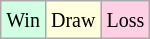<table class="wikitable">
<tr>
<td style="background-color: #d0ffe3;"><small>Win</small></td>
<td style="background-color: #ffffdd;"><small>Draw</small></td>
<td style="background-color: #ffd0e3;"><small>Loss</small></td>
</tr>
</table>
